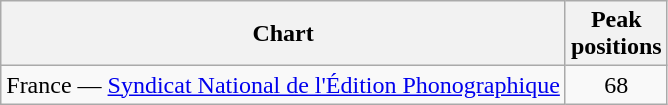<table class="wikitable" style="text-align:center;">
<tr>
<th>Chart</th>
<th>Peak<br>positions</th>
</tr>
<tr>
<td style="text-align:left;">France — <a href='#'>Syndicat National de l'Édition Phonographique</a></td>
<td>68</td>
</tr>
</table>
